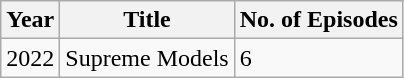<table class="wikitable sortable mw-collapsible">
<tr>
<th>Year</th>
<th>Title</th>
<th>No. of Episodes</th>
</tr>
<tr>
<td>2022</td>
<td>Supreme Models</td>
<td>6</td>
</tr>
</table>
